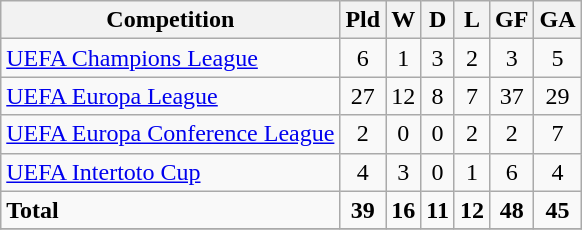<table class="wikitable">
<tr>
<th>Competition</th>
<th>Pld</th>
<th>W</th>
<th>D</th>
<th>L</th>
<th>GF</th>
<th>GA</th>
</tr>
<tr>
<td><a href='#'>UEFA Champions League</a></td>
<td style="text-align:center;">6</td>
<td style="text-align:center;">1</td>
<td style="text-align:center;">3</td>
<td style="text-align:center;">2</td>
<td style="text-align:center;">3</td>
<td style="text-align:center;">5</td>
</tr>
<tr>
<td><a href='#'>UEFA Europa League</a></td>
<td style="text-align:center;">27</td>
<td style="text-align:center;">12</td>
<td style="text-align:center;">8</td>
<td style="text-align:center;">7</td>
<td style="text-align:center;">37</td>
<td style="text-align:center;">29</td>
</tr>
<tr>
<td><a href='#'>UEFA Europa Conference League</a></td>
<td style="text-align:center;">2</td>
<td style="text-align:center;">0</td>
<td style="text-align:center;">0</td>
<td style="text-align:center;">2</td>
<td style="text-align:center;">2</td>
<td style="text-align:center;">7</td>
</tr>
<tr>
<td><a href='#'>UEFA Intertoto Cup</a></td>
<td style="text-align:center;">4</td>
<td style="text-align:center;">3</td>
<td style="text-align:center;">0</td>
<td style="text-align:center;">1</td>
<td style="text-align:center;">6</td>
<td style="text-align:center;">4</td>
</tr>
<tr>
<td><strong>Total</strong></td>
<td style="text-align:center;"><strong>39</strong></td>
<td style="text-align:center;"><strong>16</strong></td>
<td style="text-align:center;"><strong>11</strong></td>
<td style="text-align:center;"><strong>12</strong></td>
<td style="text-align:center;"><strong>48</strong></td>
<td style="text-align:center;"><strong>45</strong></td>
</tr>
<tr>
</tr>
</table>
